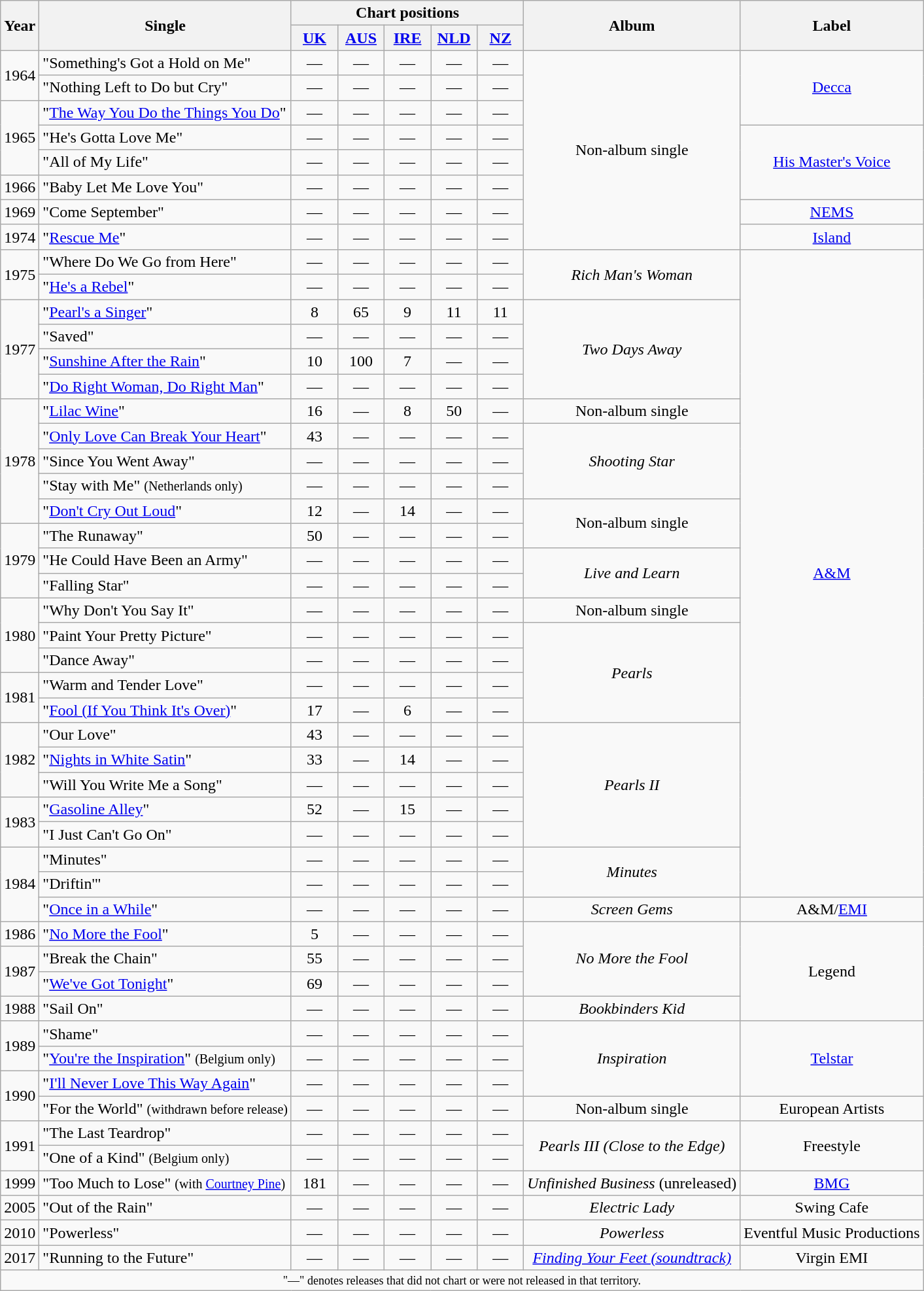<table class="wikitable">
<tr>
<th rowspan="2">Year</th>
<th rowspan="2">Single</th>
<th colspan="5">Chart positions</th>
<th rowspan="2">Album</th>
<th rowspan="2">Label</th>
</tr>
<tr>
<th width="40"><a href='#'>UK</a><br></th>
<th width="40"><a href='#'>AUS</a><br></th>
<th width="40"><a href='#'>IRE</a><br></th>
<th width="40"><a href='#'>NLD</a><br></th>
<th width="40"><a href='#'>NZ</a><br></th>
</tr>
<tr>
<td rowspan="2" style="text-align:center;">1964</td>
<td>"Something's Got a Hold on Me"</td>
<td style="text-align:center;">—</td>
<td style="text-align:center;">—</td>
<td style="text-align:center;">—</td>
<td style="text-align:center;">—</td>
<td style="text-align:center;">—</td>
<td rowspan="8" style="text-align:center;">Non-album single</td>
<td rowspan="3" style="text-align:center;"><a href='#'>Decca</a></td>
</tr>
<tr>
<td>"Nothing Left to Do but Cry"</td>
<td style="text-align:center;">—</td>
<td style="text-align:center;">—</td>
<td style="text-align:center;">—</td>
<td style="text-align:center;">—</td>
<td style="text-align:center;">—</td>
</tr>
<tr>
<td rowspan="3" style="text-align:center;">1965</td>
<td>"<a href='#'>The Way You Do the Things You Do</a>"</td>
<td style="text-align:center;">—</td>
<td style="text-align:center;">—</td>
<td style="text-align:center;">—</td>
<td style="text-align:center;">—</td>
<td style="text-align:center;">—</td>
</tr>
<tr>
<td>"He's Gotta Love Me"</td>
<td style="text-align:center;">—</td>
<td style="text-align:center;">—</td>
<td style="text-align:center;">—</td>
<td style="text-align:center;">—</td>
<td style="text-align:center;">—</td>
<td rowspan="3" style="text-align:center;"><a href='#'>His Master's Voice</a></td>
</tr>
<tr>
<td>"All of My Life"</td>
<td style="text-align:center;">—</td>
<td style="text-align:center;">—</td>
<td style="text-align:center;">—</td>
<td style="text-align:center;">—</td>
<td style="text-align:center;">—</td>
</tr>
<tr>
<td style="text-align:center;">1966</td>
<td>"Baby Let Me Love You"</td>
<td style="text-align:center;">—</td>
<td style="text-align:center;">—</td>
<td style="text-align:center;">—</td>
<td style="text-align:center;">—</td>
<td style="text-align:center;">—</td>
</tr>
<tr>
<td style="text-align:center;">1969</td>
<td>"Come September"</td>
<td style="text-align:center;">—</td>
<td style="text-align:center;">—</td>
<td style="text-align:center;">—</td>
<td style="text-align:center;">—</td>
<td style="text-align:center;">—</td>
<td style="text-align:center;"><a href='#'>NEMS</a></td>
</tr>
<tr>
<td style="text-align:center;">1974</td>
<td>"<a href='#'>Rescue Me</a>"</td>
<td style="text-align:center;">—</td>
<td style="text-align:center;">—</td>
<td style="text-align:center;">—</td>
<td style="text-align:center;">—</td>
<td style="text-align:center;">—</td>
<td style="text-align:center;"><a href='#'>Island</a></td>
</tr>
<tr>
<td rowspan="2" style="text-align:center;">1975</td>
<td>"Where Do We Go from Here"</td>
<td style="text-align:center;">—</td>
<td style="text-align:center;">—</td>
<td style="text-align:center;">—</td>
<td style="text-align:center;">—</td>
<td style="text-align:center;">—</td>
<td rowspan="2" style="text-align:center;"><em>Rich Man's Woman</em></td>
<td rowspan="26" style="text-align:center;"><a href='#'>A&M</a></td>
</tr>
<tr>
<td>"<a href='#'>He's a Rebel</a>"</td>
<td style="text-align:center;">—</td>
<td style="text-align:center;">—</td>
<td style="text-align:center;">—</td>
<td style="text-align:center;">—</td>
<td style="text-align:center;">—</td>
</tr>
<tr>
<td rowspan="4" style="text-align:center;">1977</td>
<td>"<a href='#'>Pearl's a Singer</a>"</td>
<td style="text-align:center;">8</td>
<td style="text-align:center;">65</td>
<td style="text-align:center;">9</td>
<td style="text-align:center;">11</td>
<td style="text-align:center;">11</td>
<td rowspan="4" style="text-align:center;"><em>Two Days Away</em></td>
</tr>
<tr>
<td>"Saved"</td>
<td style="text-align:center;">—</td>
<td style="text-align:center;">—</td>
<td style="text-align:center;">—</td>
<td style="text-align:center;">—</td>
<td style="text-align:center;">—</td>
</tr>
<tr>
<td>"<a href='#'>Sunshine After the Rain</a>"</td>
<td style="text-align:center;">10</td>
<td style="text-align:center;">100</td>
<td style="text-align:center;">7</td>
<td style="text-align:center;">—</td>
<td style="text-align:center;">—</td>
</tr>
<tr>
<td>"<a href='#'>Do Right Woman, Do Right Man</a>"</td>
<td style="text-align:center;">—</td>
<td style="text-align:center;">—</td>
<td style="text-align:center;">—</td>
<td style="text-align:center;">—</td>
<td style="text-align:center;">—</td>
</tr>
<tr>
<td rowspan="5" style="text-align:center;">1978</td>
<td>"<a href='#'>Lilac Wine</a>"</td>
<td style="text-align:center;">16</td>
<td style="text-align:center;">—</td>
<td style="text-align:center;">8</td>
<td style="text-align:center;">50</td>
<td style="text-align:center;">—</td>
<td style="text-align:center;">Non-album single</td>
</tr>
<tr>
<td>"<a href='#'>Only Love Can Break Your Heart</a>"</td>
<td style="text-align:center;">43</td>
<td style="text-align:center;">—</td>
<td style="text-align:center;">—</td>
<td style="text-align:center;">—</td>
<td style="text-align:center;">—</td>
<td rowspan="3" style="text-align:center;"><em>Shooting Star</em></td>
</tr>
<tr>
<td>"Since You Went Away"</td>
<td style="text-align:center;">—</td>
<td style="text-align:center;">—</td>
<td style="text-align:center;">—</td>
<td style="text-align:center;">—</td>
<td style="text-align:center;">—</td>
</tr>
<tr>
<td>"Stay with Me" <small>(Netherlands only)</small></td>
<td style="text-align:center;">—</td>
<td style="text-align:center;">—</td>
<td style="text-align:center;">—</td>
<td style="text-align:center;">—</td>
<td style="text-align:center;">—</td>
</tr>
<tr>
<td>"<a href='#'>Don't Cry Out Loud</a>"</td>
<td style="text-align:center;">12</td>
<td style="text-align:center;">—</td>
<td style="text-align:center;">14</td>
<td style="text-align:center;">—</td>
<td style="text-align:center;">—</td>
<td rowspan="2" style="text-align:center;">Non-album single</td>
</tr>
<tr>
<td rowspan="3" style="text-align:center;">1979</td>
<td>"The Runaway"</td>
<td style="text-align:center;">50</td>
<td style="text-align:center;">—</td>
<td style="text-align:center;">—</td>
<td style="text-align:center;">—</td>
<td style="text-align:center;">—</td>
</tr>
<tr>
<td>"He Could Have Been an Army"</td>
<td style="text-align:center;">—</td>
<td style="text-align:center;">—</td>
<td style="text-align:center;">—</td>
<td style="text-align:center;">—</td>
<td style="text-align:center;">—</td>
<td rowspan="2" style="text-align:center;"><em>Live and Learn</em></td>
</tr>
<tr>
<td>"Falling Star"</td>
<td style="text-align:center;">—</td>
<td style="text-align:center;">—</td>
<td style="text-align:center;">—</td>
<td style="text-align:center;">—</td>
<td style="text-align:center;">—</td>
</tr>
<tr>
<td rowspan="3" style="text-align:center;">1980</td>
<td>"Why Don't You Say It"</td>
<td style="text-align:center;">—</td>
<td style="text-align:center;">—</td>
<td style="text-align:center;">—</td>
<td style="text-align:center;">—</td>
<td style="text-align:center;">—</td>
<td style="text-align:center;">Non-album single</td>
</tr>
<tr>
<td>"Paint Your Pretty Picture"</td>
<td style="text-align:center;">—</td>
<td style="text-align:center;">—</td>
<td style="text-align:center;">—</td>
<td style="text-align:center;">—</td>
<td style="text-align:center;">—</td>
<td rowspan="4" style="text-align:center;"><em>Pearls</em></td>
</tr>
<tr>
<td>"Dance Away"</td>
<td style="text-align:center;">—</td>
<td style="text-align:center;">—</td>
<td style="text-align:center;">—</td>
<td style="text-align:center;">—</td>
<td style="text-align:center;">—</td>
</tr>
<tr>
<td rowspan="2" style="text-align:center;">1981</td>
<td>"Warm and Tender Love"</td>
<td style="text-align:center;">—</td>
<td style="text-align:center;">—</td>
<td style="text-align:center;">—</td>
<td style="text-align:center;">—</td>
<td style="text-align:center;">—</td>
</tr>
<tr>
<td>"<a href='#'>Fool (If You Think It's Over)</a>"</td>
<td style="text-align:center;">17</td>
<td style="text-align:center;">—</td>
<td style="text-align:center;">6</td>
<td style="text-align:center;">—</td>
<td style="text-align:center;">—</td>
</tr>
<tr>
<td rowspan="3" style="text-align:center;">1982</td>
<td>"Our Love"</td>
<td style="text-align:center;">43</td>
<td style="text-align:center;">—</td>
<td style="text-align:center;">—</td>
<td style="text-align:center;">—</td>
<td style="text-align:center;">—</td>
<td rowspan="5" style="text-align:center;"><em>Pearls II</em></td>
</tr>
<tr>
<td>"<a href='#'>Nights in White Satin</a>"</td>
<td style="text-align:center;">33</td>
<td style="text-align:center;">—</td>
<td style="text-align:center;">14</td>
<td style="text-align:center;">—</td>
<td style="text-align:center;">—</td>
</tr>
<tr>
<td>"Will You Write Me a Song"</td>
<td style="text-align:center;">—</td>
<td style="text-align:center;">—</td>
<td style="text-align:center;">—</td>
<td style="text-align:center;">—</td>
<td style="text-align:center;">—</td>
</tr>
<tr>
<td rowspan="2" style="text-align:center;">1983</td>
<td>"<a href='#'>Gasoline Alley</a>"</td>
<td style="text-align:center;">52</td>
<td style="text-align:center;">—</td>
<td style="text-align:center;">15</td>
<td style="text-align:center;">—</td>
<td style="text-align:center;">—</td>
</tr>
<tr>
<td>"I Just Can't Go On"</td>
<td style="text-align:center;">—</td>
<td style="text-align:center;">—</td>
<td style="text-align:center;">—</td>
<td style="text-align:center;">—</td>
<td style="text-align:center;">—</td>
</tr>
<tr>
<td rowspan="3" style="text-align:center;">1984</td>
<td>"Minutes"</td>
<td style="text-align:center;">—</td>
<td style="text-align:center;">—</td>
<td style="text-align:center;">—</td>
<td style="text-align:center;">—</td>
<td style="text-align:center;">—</td>
<td rowspan="2" style="text-align:center;"><em>Minutes</em></td>
</tr>
<tr>
<td>"Driftin'"</td>
<td style="text-align:center;">—</td>
<td style="text-align:center;">—</td>
<td style="text-align:center;">—</td>
<td style="text-align:center;">—</td>
<td style="text-align:center;">—</td>
</tr>
<tr>
<td>"<a href='#'>Once in a While</a>"</td>
<td style="text-align:center;">—</td>
<td style="text-align:center;">—</td>
<td style="text-align:center;">—</td>
<td style="text-align:center;">—</td>
<td style="text-align:center;">—</td>
<td style="text-align:center;"><em>Screen Gems</em></td>
<td style="text-align:center;">A&M/<a href='#'>EMI</a></td>
</tr>
<tr>
<td style="text-align:center;">1986</td>
<td>"<a href='#'>No More the Fool</a>"</td>
<td style="text-align:center;">5</td>
<td style="text-align:center;">—</td>
<td style="text-align:center;">—</td>
<td style="text-align:center;">—</td>
<td style="text-align:center;">—</td>
<td rowspan="3" style="text-align:center;"><em>No More the Fool</em></td>
<td rowspan="4" style="text-align:center;">Legend</td>
</tr>
<tr>
<td rowspan="2" style="text-align:center;">1987</td>
<td>"Break the Chain"</td>
<td style="text-align:center;">55</td>
<td style="text-align:center;">—</td>
<td style="text-align:center;">—</td>
<td style="text-align:center;">—</td>
<td style="text-align:center;">—</td>
</tr>
<tr>
<td>"<a href='#'>We've Got Tonight</a>"</td>
<td style="text-align:center;">69</td>
<td style="text-align:center;">—</td>
<td style="text-align:center;">—</td>
<td style="text-align:center;">—</td>
<td style="text-align:center;">—</td>
</tr>
<tr>
<td style="text-align:center;">1988</td>
<td>"Sail On"</td>
<td style="text-align:center;">—</td>
<td style="text-align:center;">—</td>
<td style="text-align:center;">—</td>
<td style="text-align:center;">—</td>
<td style="text-align:center;">—</td>
<td style="text-align:center;"><em>Bookbinders Kid</em></td>
</tr>
<tr>
<td rowspan="2" style="text-align:center;">1989</td>
<td>"Shame"</td>
<td style="text-align:center;">—</td>
<td style="text-align:center;">—</td>
<td style="text-align:center;">—</td>
<td style="text-align:center;">—</td>
<td style="text-align:center;">—</td>
<td rowspan="3" style="text-align:center;"><em>Inspiration</em></td>
<td rowspan="3" style="text-align:center;"><a href='#'>Telstar</a></td>
</tr>
<tr>
<td>"<a href='#'>You're the Inspiration</a>" <small>(Belgium only)</small></td>
<td style="text-align:center;">—</td>
<td style="text-align:center;">—</td>
<td style="text-align:center;">—</td>
<td style="text-align:center;">—</td>
<td style="text-align:center;">—</td>
</tr>
<tr>
<td rowspan="2" style="text-align:center;">1990</td>
<td>"<a href='#'>I'll Never Love This Way Again</a>"</td>
<td style="text-align:center;">—</td>
<td style="text-align:center;">—</td>
<td style="text-align:center;">—</td>
<td style="text-align:center;">—</td>
<td style="text-align:center;">—</td>
</tr>
<tr>
<td>"For the World" <small>(withdrawn before release)</small></td>
<td style="text-align:center;">—</td>
<td style="text-align:center;">—</td>
<td style="text-align:center;">—</td>
<td style="text-align:center;">—</td>
<td style="text-align:center;">—</td>
<td style="text-align:center;">Non-album single</td>
<td style="text-align:center;">European Artists</td>
</tr>
<tr>
<td rowspan="2" style="text-align:center;">1991</td>
<td>"The Last Teardrop"</td>
<td style="text-align:center;">—</td>
<td style="text-align:center;">—</td>
<td style="text-align:center;">—</td>
<td style="text-align:center;">—</td>
<td style="text-align:center;">—</td>
<td rowspan="2" style="text-align:center;"><em>Pearls III (Close to the Edge)</em></td>
<td rowspan="2" style="text-align:center;">Freestyle</td>
</tr>
<tr>
<td>"One of a Kind" <small>(Belgium only)</small></td>
<td style="text-align:center;">—</td>
<td style="text-align:center;">—</td>
<td style="text-align:center;">—</td>
<td style="text-align:center;">—</td>
<td style="text-align:center;">—</td>
</tr>
<tr>
<td style="text-align:center;">1999</td>
<td>"Too Much to Lose" <small>(with <a href='#'>Courtney Pine</a>)</small></td>
<td style="text-align:center;">181</td>
<td style="text-align:center;">—</td>
<td style="text-align:center;">—</td>
<td style="text-align:center;">—</td>
<td style="text-align:center;">—</td>
<td style="text-align:center;"><em>Unfinished Business</em> (unreleased)</td>
<td style="text-align:center;"><a href='#'>BMG</a></td>
</tr>
<tr>
<td style="text-align:center;">2005</td>
<td>"Out of the Rain"</td>
<td style="text-align:center;">—</td>
<td style="text-align:center;">—</td>
<td style="text-align:center;">—</td>
<td style="text-align:center;">—</td>
<td style="text-align:center;">—</td>
<td style="text-align:center;"><em>Electric Lady</em></td>
<td style="text-align:center;">Swing Cafe</td>
</tr>
<tr>
<td style="text-align:center;">2010</td>
<td>"Powerless"</td>
<td style="text-align:center;">—</td>
<td style="text-align:center;">—</td>
<td style="text-align:center;">—</td>
<td style="text-align:center;">—</td>
<td style="text-align:center;">—</td>
<td style="text-align:center;"><em>Powerless</em></td>
<td style="text-align:center;">Eventful Music Productions</td>
</tr>
<tr>
<td style="text-align:center;">2017</td>
<td>"Running to the Future"</td>
<td style="text-align:center;">—</td>
<td style="text-align:center;">—</td>
<td style="text-align:center;">—</td>
<td style="text-align:center;">—</td>
<td style="text-align:center;">—</td>
<td style="text-align:center;"><em><a href='#'>Finding Your Feet (soundtrack)</a></em></td>
<td style="text-align:center;">Virgin EMI</td>
</tr>
<tr>
<td colspan="9" style="text-align:center; font-size:9pt;">"—" denotes releases that did not chart or were not released in that territory.</td>
</tr>
</table>
